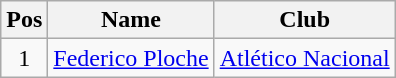<table class="wikitable" border="1">
<tr>
<th width="23">Pos</th>
<th>Name</th>
<th>Club</th>
</tr>
<tr>
<td align=center>1</td>
<td><a href='#'>Federico Ploche</a></td>
<td><a href='#'>Atlético Nacional</a></td>
</tr>
</table>
